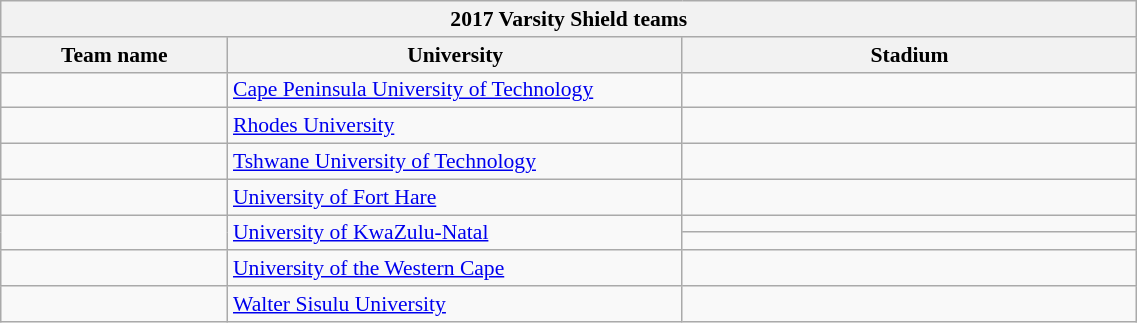<table class="wikitable" style="text-align:left; font-size:90%; width:60%;">
<tr>
<th colspan=4 align=center><strong>2017 Varsity Shield teams</strong></th>
</tr>
<tr>
<th width="20%">Team name</th>
<th width="40%">University</th>
<th width="40%">Stadium</th>
</tr>
<tr>
<td></td>
<td><a href='#'>Cape Peninsula University of Technology</a></td>
<td></td>
</tr>
<tr>
<td></td>
<td><a href='#'>Rhodes University</a></td>
<td></td>
</tr>
<tr>
<td></td>
<td><a href='#'>Tshwane University of Technology</a></td>
<td></td>
</tr>
<tr>
<td></td>
<td><a href='#'>University of Fort Hare</a></td>
<td></td>
</tr>
<tr>
<td rowspan=2></td>
<td rowspan=2><a href='#'>University of KwaZulu-Natal</a></td>
<td></td>
</tr>
<tr>
<td></td>
</tr>
<tr>
<td></td>
<td><a href='#'>University of the Western Cape</a></td>
<td></td>
</tr>
<tr>
<td></td>
<td><a href='#'>Walter Sisulu University</a></td>
<td></td>
</tr>
</table>
